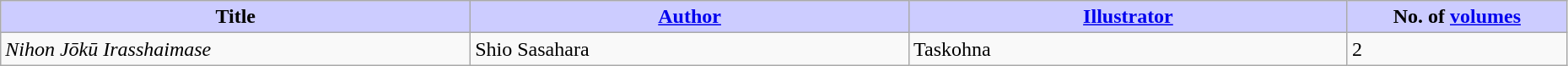<table class="wikitable" style="width: 98%;">
<tr>
<th width=30% style="background:#ccf;">Title</th>
<th width=28% style="background:#ccf;"><a href='#'>Author</a></th>
<th width=28% style="background:#ccf;"><a href='#'>Illustrator</a></th>
<th width=14% style="background:#ccf;">No. of <a href='#'>volumes</a></th>
</tr>
<tr>
<td><em>Nihon Jōkū Irasshaimase</em></td>
<td>Shio Sasahara</td>
<td>Taskohna</td>
<td>2</td>
</tr>
</table>
